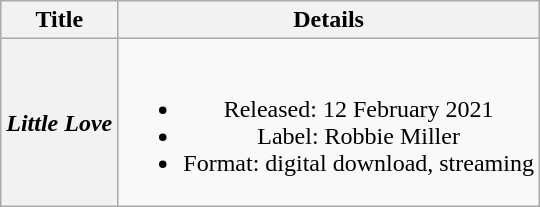<table class="wikitable plainrowheaders" style="text-align:center;" border="1">
<tr>
<th>Title</th>
<th>Details</th>
</tr>
<tr>
<th scope="row"><em>Little Love</em></th>
<td><br><ul><li>Released: 12 February 2021</li><li>Label: Robbie Miller</li><li>Format: digital download, streaming</li></ul></td>
</tr>
</table>
